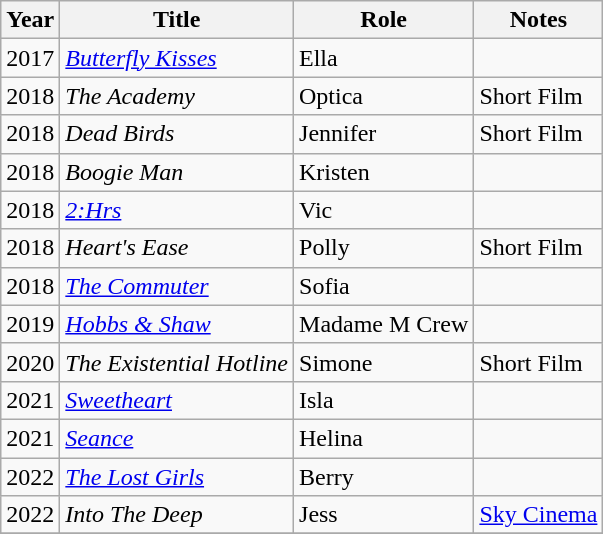<table class="wikitable sortable">
<tr>
<th>Year</th>
<th>Title</th>
<th>Role</th>
<th class="unsortable">Notes</th>
</tr>
<tr>
<td>2017</td>
<td><em><a href='#'>Butterfly Kisses</a></em></td>
<td>Ella</td>
<td></td>
</tr>
<tr>
<td>2018</td>
<td><em>The Academy</em></td>
<td>Optica</td>
<td>Short Film</td>
</tr>
<tr>
<td>2018</td>
<td><em>Dead Birds</em></td>
<td>Jennifer</td>
<td>Short Film</td>
</tr>
<tr>
<td>2018</td>
<td><em>Boogie Man</em></td>
<td>Kristen</td>
<td></td>
</tr>
<tr>
<td>2018</td>
<td><em><a href='#'>2:Hrs</a></em></td>
<td>Vic</td>
<td></td>
</tr>
<tr>
<td>2018</td>
<td><em>Heart's Ease</em></td>
<td>Polly</td>
<td>Short Film</td>
</tr>
<tr>
<td>2018</td>
<td><a href='#'><em>The Commuter</em></a></td>
<td>Sofia</td>
<td></td>
</tr>
<tr>
<td>2019</td>
<td><em><a href='#'>Hobbs & Shaw</a></em></td>
<td>Madame M Crew</td>
<td></td>
</tr>
<tr>
<td>2020</td>
<td><em>The Existential Hotline</em></td>
<td>Simone</td>
<td>Short Film</td>
</tr>
<tr>
<td>2021</td>
<td><em><a href='#'>Sweetheart</a></em></td>
<td>Isla</td>
<td></td>
</tr>
<tr>
<td>2021</td>
<td><em><a href='#'>Seance</a></em></td>
<td>Helina</td>
<td></td>
</tr>
<tr>
<td>2022</td>
<td><em><a href='#'>The Lost Girls</a></em></td>
<td>Berry</td>
<td></td>
</tr>
<tr>
<td>2022</td>
<td><em>Into The Deep</em></td>
<td>Jess</td>
<td><a href='#'>Sky Cinema</a></td>
</tr>
<tr>
</tr>
</table>
